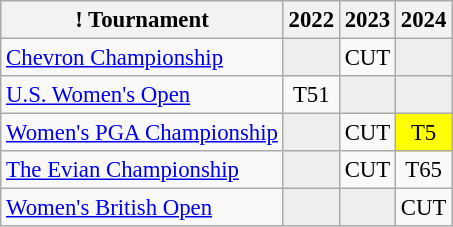<table class="wikitable" style="font-size:95%;text-align:center;">
<tr>
<th>! Tournament</th>
<th>2022</th>
<th>2023</th>
<th>2024</th>
</tr>
<tr>
<td align=left><a href='#'>Chevron Championship</a></td>
<td style="background:#eeeeee;"></td>
<td>CUT</td>
<td style="background:#eeeeee;"></td>
</tr>
<tr>
<td align=left><a href='#'>U.S. Women's Open</a></td>
<td>T51</td>
<td style="background:#eeeeee;"></td>
<td style="background:#eeeeee;"></td>
</tr>
<tr>
<td align=left><a href='#'>Women's PGA Championship</a></td>
<td style="background:#eeeeee;"></td>
<td>CUT</td>
<td style="background:yellow;">T5</td>
</tr>
<tr>
<td align=left><a href='#'>The Evian Championship</a></td>
<td style="background:#eeeeee;"></td>
<td>CUT</td>
<td>T65</td>
</tr>
<tr>
<td align=left><a href='#'>Women's British Open</a></td>
<td style="background:#eeeeee;"></td>
<td style="background:#eeeeee;"></td>
<td>CUT</td>
</tr>
</table>
